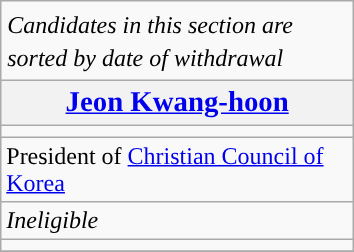<table class="wikitable defaultcenter">
<tr>
<td style="font-size:120%; background:"><em><small>Candidates in this section are sorted by date of withdrawal</small></em></td>
</tr>
<tr>
<th scope="col" style="width:11.8em; font-size:120%;"><a href='#'>Jeon Kwang-hoon</a></th>
</tr>
<tr>
<td></td>
</tr>
<tr>
<td>President of <a href='#'>Christian Council of Korea</a></td>
</tr>
<tr>
<td><em>Ineligible</em></td>
</tr>
<tr>
<td></td>
</tr>
<tr>
</tr>
</table>
